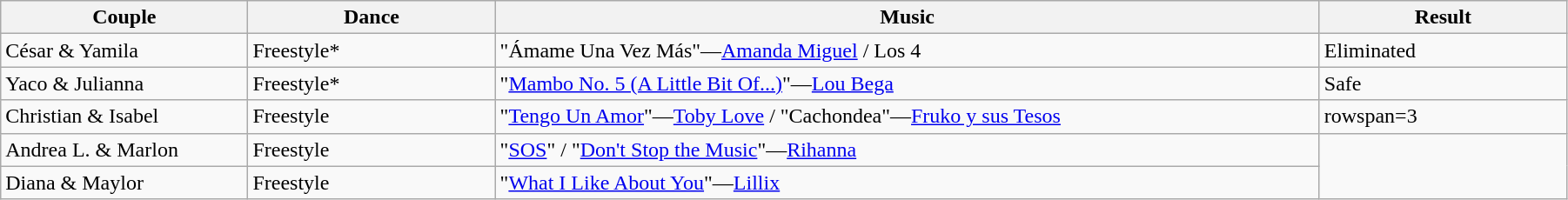<table class="wikitable sortable" style="width:95%;">
<tr>
<th style="width:15%;">Couple</th>
<th style="width:15%;">Dance</th>
<th style="width:50%;">Music</th>
<th style="width:15%;">Result</th>
</tr>
<tr>
<td>César & Yamila</td>
<td>Freestyle*</td>
<td>"Ámame Una Vez Más"—<a href='#'>Amanda Miguel</a> / Los 4</td>
<td>Eliminated</td>
</tr>
<tr>
<td>Yaco & Julianna</td>
<td>Freestyle*</td>
<td>"<a href='#'>Mambo No. 5 (A Little Bit Of...)</a>"—<a href='#'>Lou Bega</a></td>
<td>Safe</td>
</tr>
<tr>
<td>Christian & Isabel</td>
<td>Freestyle</td>
<td>"<a href='#'>Tengo Un Amor</a>"—<a href='#'>Toby Love</a> / "Cachondea"—<a href='#'>Fruko y sus Tesos</a></td>
<td>rowspan=3 </td>
</tr>
<tr>
<td>Andrea L. & Marlon</td>
<td>Freestyle</td>
<td>"<a href='#'>SOS</a>" / "<a href='#'>Don't Stop the Music</a>"—<a href='#'>Rihanna</a></td>
</tr>
<tr>
<td>Diana & Maylor</td>
<td>Freestyle</td>
<td>"<a href='#'>What I Like About You</a>"—<a href='#'>Lillix</a></td>
</tr>
</table>
